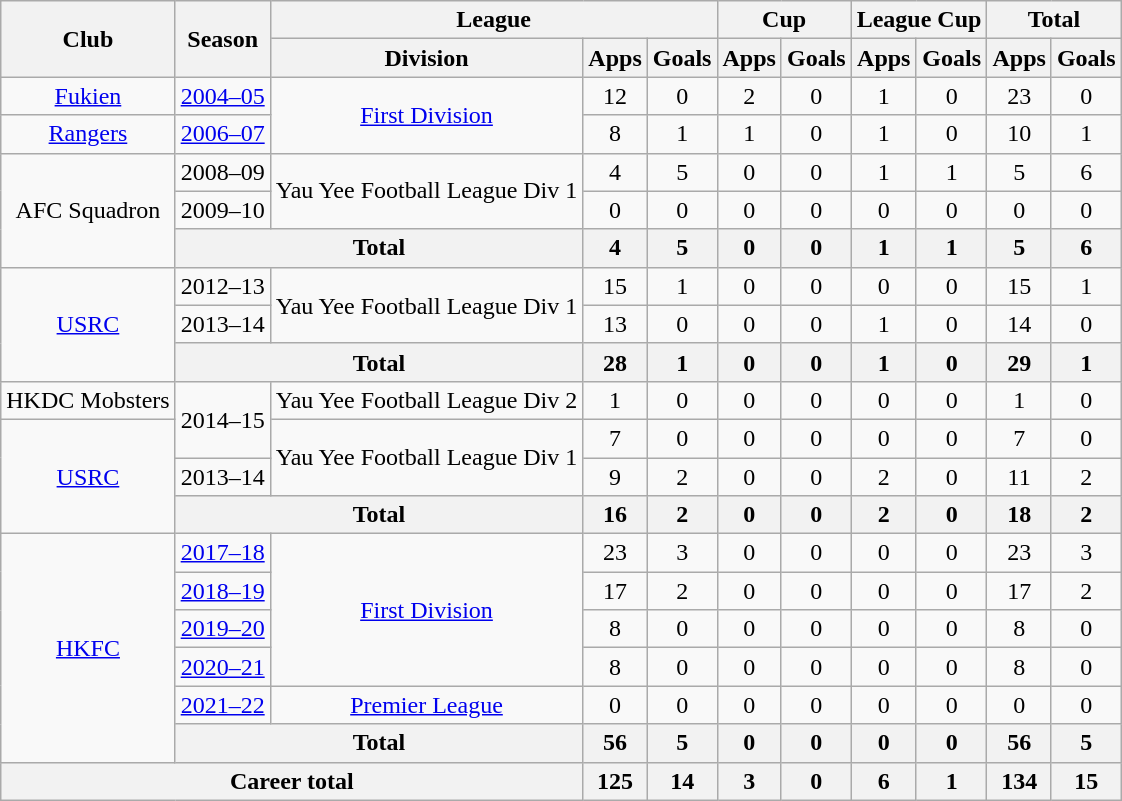<table class="wikitable" style="text-align: center">
<tr>
<th rowspan="2">Club</th>
<th rowspan="2">Season</th>
<th colspan="3">League</th>
<th colspan="2">Cup</th>
<th colspan="2">League Cup</th>
<th colspan="2">Total</th>
</tr>
<tr>
<th>Division</th>
<th>Apps</th>
<th>Goals</th>
<th>Apps</th>
<th>Goals</th>
<th>Apps</th>
<th>Goals</th>
<th>Apps</th>
<th>Goals</th>
</tr>
<tr>
<td><a href='#'>Fukien</a></td>
<td><a href='#'>2004–05</a></td>
<td rowspan="2"><a href='#'>First Division</a></td>
<td>12</td>
<td>0</td>
<td>2</td>
<td>0</td>
<td>1</td>
<td>0</td>
<td>23</td>
<td>0</td>
</tr>
<tr>
<td><a href='#'>Rangers</a></td>
<td><a href='#'>2006–07</a></td>
<td>8</td>
<td>1</td>
<td>1</td>
<td>0</td>
<td>1</td>
<td>0</td>
<td>10</td>
<td>1</td>
</tr>
<tr>
<td rowspan="3">AFC Squadron</td>
<td>2008–09</td>
<td rowspan="2">Yau Yee Football League Div 1</td>
<td>4</td>
<td>5</td>
<td>0</td>
<td>0</td>
<td>1</td>
<td>1</td>
<td>5</td>
<td>6</td>
</tr>
<tr>
<td>2009–10</td>
<td>0</td>
<td>0</td>
<td>0</td>
<td>0</td>
<td>0</td>
<td>0</td>
<td>0</td>
<td>0</td>
</tr>
<tr>
<th colspan="2">Total</th>
<th>4</th>
<th>5</th>
<th>0</th>
<th>0</th>
<th>1</th>
<th>1</th>
<th>5</th>
<th>6</th>
</tr>
<tr>
<td rowspan="3"><a href='#'>USRC</a></td>
<td>2012–13</td>
<td rowspan="2">Yau Yee Football League Div 1</td>
<td>15</td>
<td>1</td>
<td>0</td>
<td>0</td>
<td>0</td>
<td>0</td>
<td>15</td>
<td>1</td>
</tr>
<tr>
<td>2013–14</td>
<td>13</td>
<td>0</td>
<td>0</td>
<td>0</td>
<td>1</td>
<td>0</td>
<td>14</td>
<td>0</td>
</tr>
<tr>
<th colspan="2">Total</th>
<th>28</th>
<th>1</th>
<th>0</th>
<th>0</th>
<th>1</th>
<th>0</th>
<th>29</th>
<th>1</th>
</tr>
<tr>
<td>HKDC Mobsters</td>
<td rowspan="2">2014–15</td>
<td>Yau Yee Football League Div 2</td>
<td>1</td>
<td>0</td>
<td>0</td>
<td>0</td>
<td>0</td>
<td>0</td>
<td>1</td>
<td>0</td>
</tr>
<tr>
<td rowspan="3"><a href='#'>USRC</a></td>
<td rowspan="2">Yau Yee Football League Div 1</td>
<td>7</td>
<td>0</td>
<td>0</td>
<td>0</td>
<td>0</td>
<td>0</td>
<td>7</td>
<td>0</td>
</tr>
<tr>
<td>2013–14</td>
<td>9</td>
<td>2</td>
<td>0</td>
<td>0</td>
<td>2</td>
<td>0</td>
<td>11</td>
<td>2</td>
</tr>
<tr>
<th colspan="2">Total</th>
<th>16</th>
<th>2</th>
<th>0</th>
<th>0</th>
<th>2</th>
<th>0</th>
<th>18</th>
<th>2</th>
</tr>
<tr>
<td rowspan="6"><a href='#'>HKFC</a></td>
<td><a href='#'>2017–18</a></td>
<td rowspan="4"><a href='#'>First Division</a></td>
<td>23</td>
<td>3</td>
<td>0</td>
<td>0</td>
<td>0</td>
<td>0</td>
<td>23</td>
<td>3</td>
</tr>
<tr>
<td><a href='#'>2018–19</a></td>
<td>17</td>
<td>2</td>
<td>0</td>
<td>0</td>
<td>0</td>
<td>0</td>
<td>17</td>
<td>2</td>
</tr>
<tr>
<td><a href='#'>2019–20</a></td>
<td>8</td>
<td>0</td>
<td>0</td>
<td>0</td>
<td>0</td>
<td>0</td>
<td>8</td>
<td>0</td>
</tr>
<tr>
<td><a href='#'>2020–21</a></td>
<td>8</td>
<td>0</td>
<td>0</td>
<td>0</td>
<td>0</td>
<td>0</td>
<td>8</td>
<td>0</td>
</tr>
<tr>
<td><a href='#'>2021–22</a></td>
<td><a href='#'>Premier League</a></td>
<td>0</td>
<td>0</td>
<td>0</td>
<td>0</td>
<td>0</td>
<td>0</td>
<td>0</td>
<td>0</td>
</tr>
<tr>
<th colspan="2">Total</th>
<th>56</th>
<th>5</th>
<th>0</th>
<th>0</th>
<th>0</th>
<th>0</th>
<th>56</th>
<th>5</th>
</tr>
<tr>
<th colspan="3">Career total</th>
<th>125</th>
<th>14</th>
<th>3</th>
<th>0</th>
<th>6</th>
<th>1</th>
<th>134</th>
<th>15</th>
</tr>
</table>
